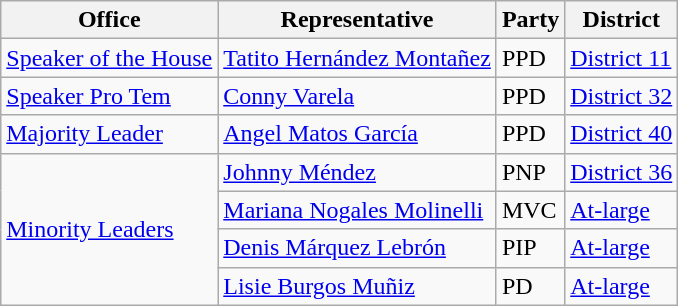<table class=wikitable>
<tr>
<th>Office</th>
<th>Representative</th>
<th>Party</th>
<th>District</th>
</tr>
<tr>
<td><a href='#'>Speaker of the House</a></td>
<td nowrap ><a href='#'>Tatito Hernández Montañez</a></td>
<td>PPD</td>
<td><a href='#'>District 11</a></td>
</tr>
<tr>
<td><a href='#'>Speaker Pro Tem</a></td>
<td nowrap ><a href='#'>Conny Varela</a></td>
<td>PPD</td>
<td><a href='#'>District 32</a></td>
</tr>
<tr>
<td rowspan=1><a href='#'>Majority Leader</a></td>
<td nowrap ><a href='#'>Angel Matos García</a></td>
<td>PPD</td>
<td><a href='#'>District 40</a></td>
</tr>
<tr>
<td rowspan=4><a href='#'>Minority Leaders</a></td>
<td nowrap ><a href='#'>Johnny Méndez</a></td>
<td>PNP</td>
<td><a href='#'>District 36</a></td>
</tr>
<tr>
<td nowrap ><a href='#'>Mariana Nogales Molinelli</a></td>
<td>MVC</td>
<td><a href='#'>At-large</a></td>
</tr>
<tr>
<td nowrap ><a href='#'>Denis Márquez Lebrón</a></td>
<td>PIP</td>
<td><a href='#'>At-large</a></td>
</tr>
<tr>
<td nowrap ><a href='#'>Lisie Burgos Muñiz</a></td>
<td>PD</td>
<td><a href='#'>At-large</a></td>
</tr>
</table>
